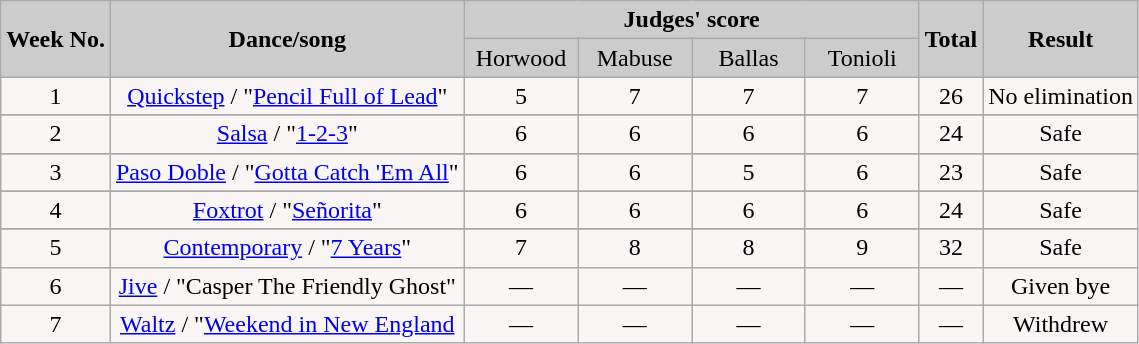<table | class="wikitable collapsible collapsed">
<tr>
<td rowspan="2" bgcolor="CCCCCC" align="Center"><strong>Week No.</strong></td>
<td rowspan="2" bgcolor="CCCCCC" align="Center"><strong>Dance/song</strong></td>
<td colspan="4" bgcolor="CCCCCC" align="Center"><strong>Judges' score</strong></td>
<td rowspan="2" bgcolor="CCCCCC" align="Center"><strong>Total</strong></td>
<td rowspan="2" bgcolor="CCCCCC" align="Center"><strong>Result</strong></td>
</tr>
<tr>
<td bgcolor="CCCCCC" width="10%" align="center">Horwood</td>
<td bgcolor="CCCCCC" width="10%" align="center">Mabuse</td>
<td bgcolor="CCCCCC" width="10%" align="center">Ballas</td>
<td bgcolor="CCCCCC" width="10%" align="center">Tonioli</td>
</tr>
<tr>
</tr>
<tr>
<td align="center" bgcolor="FAF6F6">1</td>
<td align="center" bgcolor="FAF6F6"><a href='#'>Quickstep</a> / "<a href='#'>Pencil Full of Lead</a>"</td>
<td align="center" bgcolor="FAF6F6">5</td>
<td align="center" bgcolor="FAF6F6">7</td>
<td align="center" bgcolor="FAF6F6">7</td>
<td align="center" bgcolor="FAF6F6">7</td>
<td align="center" bgcolor="FAF6F6">26</td>
<td align="center" bgcolor="FAF6F6">No elimination</td>
</tr>
<tr>
</tr>
<tr>
<td align="center" bgcolor="FAF6F6">2</td>
<td align="center" bgcolor="FAF6F6"><a href='#'>Salsa</a> / "<a href='#'>1-2-3</a>"</td>
<td align="center" bgcolor="FAF6F6">6</td>
<td align="center" bgcolor="FAF6F6">6</td>
<td align="center" bgcolor="FAF6F6">6</td>
<td align="center" bgcolor="FAF6F6">6</td>
<td align="center" bgcolor="FAF6F6">24</td>
<td align="center" bgcolor="FAF6F6">Safe</td>
</tr>
<tr>
</tr>
<tr>
<td align="center" bgcolor="FAF6F6">3</td>
<td align="center" bgcolor="FAF6F6"><a href='#'>Paso Doble</a> / "<a href='#'>Gotta Catch 'Em All</a>"</td>
<td align="center" bgcolor="FAF6F6">6</td>
<td align="center" bgcolor="FAF6F6">6</td>
<td align="center" bgcolor="FAF6F6">5</td>
<td align="center" bgcolor="FAF6F6">6</td>
<td align="center" bgcolor="FAF6F6">23</td>
<td align="center" bgcolor="FAF6F6">Safe</td>
</tr>
<tr>
</tr>
<tr>
<td align="center" bgcolor="FAF6F6">4</td>
<td align="center" bgcolor="FAF6F6"><a href='#'>Foxtrot</a> / "<a href='#'>Señorita</a>"</td>
<td align="center" bgcolor="FAF6F6">6</td>
<td align="center" bgcolor="FAF6F6">6</td>
<td align="center" bgcolor="FAF6F6">6</td>
<td align="center" bgcolor="FAF6F6">6</td>
<td align="center" bgcolor="FAF6F6">24</td>
<td align="center" bgcolor="FAF6F6">Safe</td>
</tr>
<tr>
</tr>
<tr>
<td align="center" bgcolor="FAF6F6">5</td>
<td align="center" bgcolor="FAF6F6"><a href='#'>Contemporary</a> / "<a href='#'>7 Years</a>"</td>
<td align="center" bgcolor="FAF6F6">7</td>
<td align="center" bgcolor="FAF6F6">8</td>
<td align="center" bgcolor="FAF6F6">8</td>
<td align="center" bgcolor="FAF6F6">9</td>
<td align="center" bgcolor="FAF6F6">32</td>
<td align="center" bgcolor="FAF6F6">Safe</td>
</tr>
<tr>
<td align="center" bgcolor="FAF6F6">6</td>
<td align="center" bgcolor="FAF6F6"><a href='#'>Jive</a> / "Casper The Friendly Ghost"</td>
<td align="center" bgcolor="FAF6F6">—</td>
<td align="center" bgcolor="FAF6F6">—</td>
<td align="center" bgcolor="FAF6F6">—</td>
<td align="center" bgcolor="FAF6F6">—</td>
<td align="center" bgcolor="FAF6F6">—</td>
<td align="center" bgcolor="FAF6F6">Given bye</td>
</tr>
<tr>
<td align="center" bgcolor="FAF6F6">7</td>
<td align="center" bgcolor="FAF6F6"><a href='#'>Waltz</a> / "<a href='#'>Weekend in New England</a></td>
<td align="center" bgcolor="FAF6F6">—</td>
<td align="center" bgcolor="FAF6F6">—</td>
<td align="center" bgcolor="FAF6F6">—</td>
<td align="center" bgcolor="FAF6F6">—</td>
<td align="center" bgcolor="FAF6F6">—</td>
<td align="center" bgcolor="FAF6F6">Withdrew</td>
</tr>
</table>
